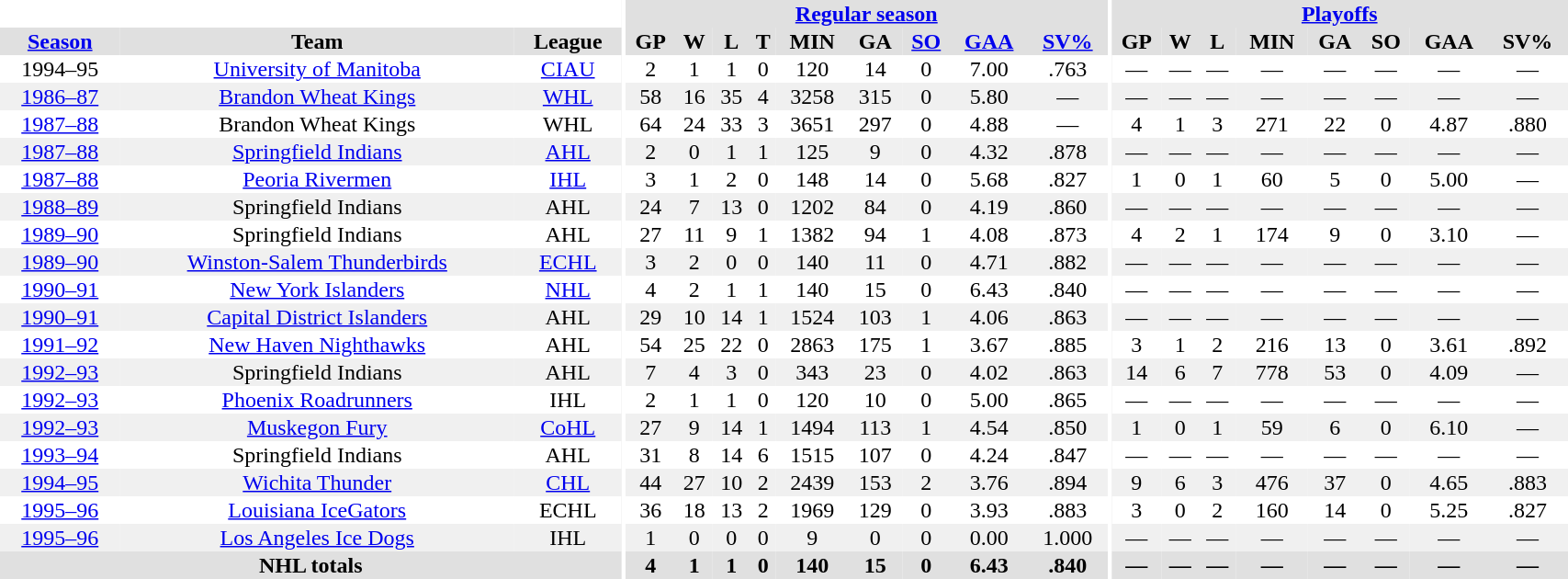<table border="0" cellpadding="1" cellspacing="0" style="width:90%; text-align:center;">
<tr bgcolor="#e0e0e0">
<th colspan="3" bgcolor="#ffffff"></th>
<th rowspan="99" bgcolor="#ffffff"></th>
<th colspan="9" bgcolor="#e0e0e0"><a href='#'>Regular season</a></th>
<th rowspan="99" bgcolor="#ffffff"></th>
<th colspan="8" bgcolor="#e0e0e0"><a href='#'>Playoffs</a></th>
</tr>
<tr bgcolor="#e0e0e0">
<th><a href='#'>Season</a></th>
<th>Team</th>
<th>League</th>
<th>GP</th>
<th>W</th>
<th>L</th>
<th>T</th>
<th>MIN</th>
<th>GA</th>
<th><a href='#'>SO</a></th>
<th><a href='#'>GAA</a></th>
<th><a href='#'>SV%</a></th>
<th>GP</th>
<th>W</th>
<th>L</th>
<th>MIN</th>
<th>GA</th>
<th>SO</th>
<th>GAA</th>
<th>SV%</th>
</tr>
<tr>
<td>1994–95</td>
<td><a href='#'>University of Manitoba</a></td>
<td><a href='#'>CIAU</a></td>
<td>2</td>
<td>1</td>
<td>1</td>
<td>0</td>
<td>120</td>
<td>14</td>
<td>0</td>
<td>7.00</td>
<td>.763</td>
<td>—</td>
<td>—</td>
<td>—</td>
<td>—</td>
<td>—</td>
<td>—</td>
<td>—</td>
<td>—</td>
</tr>
<tr bgcolor="#f0f0f0">
<td><a href='#'>1986–87</a></td>
<td><a href='#'>Brandon Wheat Kings</a></td>
<td><a href='#'>WHL</a></td>
<td>58</td>
<td>16</td>
<td>35</td>
<td>4</td>
<td>3258</td>
<td>315</td>
<td>0</td>
<td>5.80</td>
<td>—</td>
<td>—</td>
<td>—</td>
<td>—</td>
<td>—</td>
<td>—</td>
<td>—</td>
<td>—</td>
<td>—</td>
</tr>
<tr>
<td><a href='#'>1987–88</a></td>
<td>Brandon Wheat Kings</td>
<td>WHL</td>
<td>64</td>
<td>24</td>
<td>33</td>
<td>3</td>
<td>3651</td>
<td>297</td>
<td>0</td>
<td>4.88</td>
<td>—</td>
<td>4</td>
<td>1</td>
<td>3</td>
<td>271</td>
<td>22</td>
<td>0</td>
<td>4.87</td>
<td>.880</td>
</tr>
<tr bgcolor="#f0f0f0">
<td><a href='#'>1987–88</a></td>
<td><a href='#'>Springfield Indians</a></td>
<td><a href='#'>AHL</a></td>
<td>2</td>
<td>0</td>
<td>1</td>
<td>1</td>
<td>125</td>
<td>9</td>
<td>0</td>
<td>4.32</td>
<td>.878</td>
<td>—</td>
<td>—</td>
<td>—</td>
<td>—</td>
<td>—</td>
<td>—</td>
<td>—</td>
<td>—</td>
</tr>
<tr>
<td><a href='#'>1987–88</a></td>
<td><a href='#'>Peoria Rivermen</a></td>
<td><a href='#'>IHL</a></td>
<td>3</td>
<td>1</td>
<td>2</td>
<td>0</td>
<td>148</td>
<td>14</td>
<td>0</td>
<td>5.68</td>
<td>.827</td>
<td>1</td>
<td>0</td>
<td>1</td>
<td>60</td>
<td>5</td>
<td>0</td>
<td>5.00</td>
<td>—</td>
</tr>
<tr bgcolor="#f0f0f0">
<td><a href='#'>1988–89</a></td>
<td>Springfield Indians</td>
<td>AHL</td>
<td>24</td>
<td>7</td>
<td>13</td>
<td>0</td>
<td>1202</td>
<td>84</td>
<td>0</td>
<td>4.19</td>
<td>.860</td>
<td>—</td>
<td>—</td>
<td>—</td>
<td>—</td>
<td>—</td>
<td>—</td>
<td>—</td>
<td>—</td>
</tr>
<tr>
<td><a href='#'>1989–90</a></td>
<td>Springfield Indians</td>
<td>AHL</td>
<td>27</td>
<td>11</td>
<td>9</td>
<td>1</td>
<td>1382</td>
<td>94</td>
<td>1</td>
<td>4.08</td>
<td>.873</td>
<td>4</td>
<td>2</td>
<td>1</td>
<td>174</td>
<td>9</td>
<td>0</td>
<td>3.10</td>
<td>—</td>
</tr>
<tr bgcolor="#f0f0f0">
<td><a href='#'>1989–90</a></td>
<td><a href='#'>Winston-Salem Thunderbirds</a></td>
<td><a href='#'>ECHL</a></td>
<td>3</td>
<td>2</td>
<td>0</td>
<td>0</td>
<td>140</td>
<td>11</td>
<td>0</td>
<td>4.71</td>
<td>.882</td>
<td>—</td>
<td>—</td>
<td>—</td>
<td>—</td>
<td>—</td>
<td>—</td>
<td>—</td>
<td>—</td>
</tr>
<tr>
<td><a href='#'>1990–91</a></td>
<td><a href='#'>New York Islanders</a></td>
<td><a href='#'>NHL</a></td>
<td>4</td>
<td>2</td>
<td>1</td>
<td>1</td>
<td>140</td>
<td>15</td>
<td>0</td>
<td>6.43</td>
<td>.840</td>
<td>—</td>
<td>—</td>
<td>—</td>
<td>—</td>
<td>—</td>
<td>—</td>
<td>—</td>
<td>—</td>
</tr>
<tr bgcolor="#f0f0f0">
<td><a href='#'>1990–91</a></td>
<td><a href='#'>Capital District Islanders</a></td>
<td>AHL</td>
<td>29</td>
<td>10</td>
<td>14</td>
<td>1</td>
<td>1524</td>
<td>103</td>
<td>1</td>
<td>4.06</td>
<td>.863</td>
<td>—</td>
<td>—</td>
<td>—</td>
<td>—</td>
<td>—</td>
<td>—</td>
<td>—</td>
<td>—</td>
</tr>
<tr>
<td><a href='#'>1991–92</a></td>
<td><a href='#'>New Haven Nighthawks</a></td>
<td>AHL</td>
<td>54</td>
<td>25</td>
<td>22</td>
<td>0</td>
<td>2863</td>
<td>175</td>
<td>1</td>
<td>3.67</td>
<td>.885</td>
<td>3</td>
<td>1</td>
<td>2</td>
<td>216</td>
<td>13</td>
<td>0</td>
<td>3.61</td>
<td>.892</td>
</tr>
<tr bgcolor="#f0f0f0">
<td><a href='#'>1992–93</a></td>
<td>Springfield Indians</td>
<td>AHL</td>
<td>7</td>
<td>4</td>
<td>3</td>
<td>0</td>
<td>343</td>
<td>23</td>
<td>0</td>
<td>4.02</td>
<td>.863</td>
<td>14</td>
<td>6</td>
<td>7</td>
<td>778</td>
<td>53</td>
<td>0</td>
<td>4.09</td>
<td>—</td>
</tr>
<tr>
<td><a href='#'>1992–93</a></td>
<td><a href='#'>Phoenix Roadrunners</a></td>
<td>IHL</td>
<td>2</td>
<td>1</td>
<td>1</td>
<td>0</td>
<td>120</td>
<td>10</td>
<td>0</td>
<td>5.00</td>
<td>.865</td>
<td>—</td>
<td>—</td>
<td>—</td>
<td>—</td>
<td>—</td>
<td>—</td>
<td>—</td>
<td>—</td>
</tr>
<tr bgcolor="#f0f0f0">
<td><a href='#'>1992–93</a></td>
<td><a href='#'>Muskegon Fury</a></td>
<td><a href='#'>CoHL</a></td>
<td>27</td>
<td>9</td>
<td>14</td>
<td>1</td>
<td>1494</td>
<td>113</td>
<td>1</td>
<td>4.54</td>
<td>.850</td>
<td>1</td>
<td>0</td>
<td>1</td>
<td>59</td>
<td>6</td>
<td>0</td>
<td>6.10</td>
<td>—</td>
</tr>
<tr>
<td><a href='#'>1993–94</a></td>
<td>Springfield Indians</td>
<td>AHL</td>
<td>31</td>
<td>8</td>
<td>14</td>
<td>6</td>
<td>1515</td>
<td>107</td>
<td>0</td>
<td>4.24</td>
<td>.847</td>
<td>—</td>
<td>—</td>
<td>—</td>
<td>—</td>
<td>—</td>
<td>—</td>
<td>—</td>
<td>—</td>
</tr>
<tr bgcolor="#f0f0f0">
<td><a href='#'>1994–95</a></td>
<td><a href='#'>Wichita Thunder</a></td>
<td><a href='#'>CHL</a></td>
<td>44</td>
<td>27</td>
<td>10</td>
<td>2</td>
<td>2439</td>
<td>153</td>
<td>2</td>
<td>3.76</td>
<td>.894</td>
<td>9</td>
<td>6</td>
<td>3</td>
<td>476</td>
<td>37</td>
<td>0</td>
<td>4.65</td>
<td>.883</td>
</tr>
<tr>
<td><a href='#'>1995–96</a></td>
<td><a href='#'>Louisiana IceGators</a></td>
<td>ECHL</td>
<td>36</td>
<td>18</td>
<td>13</td>
<td>2</td>
<td>1969</td>
<td>129</td>
<td>0</td>
<td>3.93</td>
<td>.883</td>
<td>3</td>
<td>0</td>
<td>2</td>
<td>160</td>
<td>14</td>
<td>0</td>
<td>5.25</td>
<td>.827</td>
</tr>
<tr bgcolor="#f0f0f0">
<td><a href='#'>1995–96</a></td>
<td><a href='#'>Los Angeles Ice Dogs</a></td>
<td>IHL</td>
<td>1</td>
<td>0</td>
<td>0</td>
<td>0</td>
<td>9</td>
<td>0</td>
<td>0</td>
<td>0.00</td>
<td>1.000</td>
<td>—</td>
<td>—</td>
<td>—</td>
<td>—</td>
<td>—</td>
<td>—</td>
<td>—</td>
<td>—</td>
</tr>
<tr bgcolor="#e0e0e0">
<th colspan=3>NHL totals</th>
<th>4</th>
<th>1</th>
<th>1</th>
<th>0</th>
<th>140</th>
<th>15</th>
<th>0</th>
<th>6.43</th>
<th>.840</th>
<th>—</th>
<th>—</th>
<th>—</th>
<th>—</th>
<th>—</th>
<th>—</th>
<th>—</th>
<th>—</th>
</tr>
</table>
